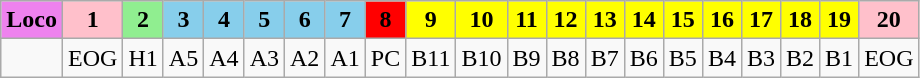<table class="wikitable plainrowheaders unsortable" style="text-align:center">
<tr>
<th scope="col" style="background:violet;">Loco</th>
<th scope="col" style="background:pink;">1</th>
<th scope="col" style="background:lightgreen;">2</th>
<th scope="col" style="background:skyblue;">3</th>
<th scope="col" style="background:skyblue;">4</th>
<th scope="col" style="background:skyblue;">5</th>
<th scope="col" style="background:skyblue;">6</th>
<th scope="col" style="background:skyblue;">7</th>
<th scope="col" style="background:red;">8</th>
<th scope="col" style="background:yellow;">9</th>
<th scope="col" style="background:yellow;">10</th>
<th scope="col" style="background:yellow;">11</th>
<th scope="col" style="background:yellow;">12</th>
<th scope="col" style="background:yellow;">13</th>
<th scope="col" style="background:yellow;">14</th>
<th scope="col" style="background:yellow;">15</th>
<th scope="col" style="background:yellow;">16</th>
<th scope="col" style="background:yellow;">17</th>
<th scope="col" style="background:yellow;">18</th>
<th scope="col" style="background:yellow;">19</th>
<th scope="col" style="background:pink;">20</th>
</tr>
<tr>
<td></td>
<td>EOG</td>
<td>H1</td>
<td>A5</td>
<td>A4</td>
<td>A3</td>
<td>A2</td>
<td>A1</td>
<td>PC</td>
<td>B11</td>
<td>B10</td>
<td>B9</td>
<td>B8</td>
<td>B7</td>
<td>B6</td>
<td>B5</td>
<td>B4</td>
<td>B3</td>
<td>B2</td>
<td>B1</td>
<td>EOG</td>
</tr>
</table>
